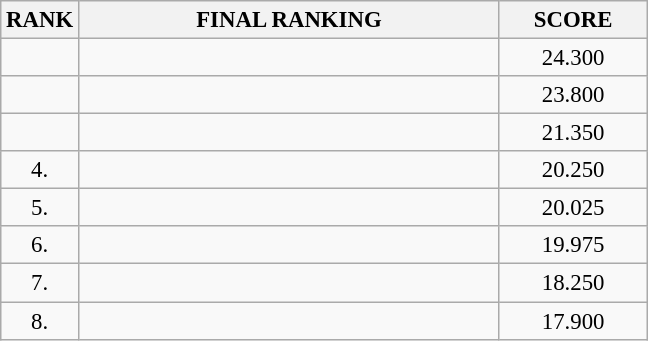<table class="wikitable" style="font-size:95%;">
<tr>
<th>RANK</th>
<th align="left" style="width: 18em">FINAL RANKING</th>
<th align="center" style="width: 6em">SCORE</th>
</tr>
<tr>
<td align="center"></td>
<td></td>
<td align="center">24.300</td>
</tr>
<tr>
<td align="center"></td>
<td></td>
<td align="center">23.800</td>
</tr>
<tr>
<td align="center"></td>
<td></td>
<td align="center">21.350</td>
</tr>
<tr>
<td align="center">4.</td>
<td></td>
<td align="center">20.250</td>
</tr>
<tr>
<td align="center">5.</td>
<td></td>
<td align="center">20.025</td>
</tr>
<tr>
<td align="center">6.</td>
<td></td>
<td align="center">19.975</td>
</tr>
<tr>
<td align="center">7.</td>
<td></td>
<td align="center">18.250</td>
</tr>
<tr>
<td align="center">8.</td>
<td></td>
<td align="center">17.900</td>
</tr>
</table>
